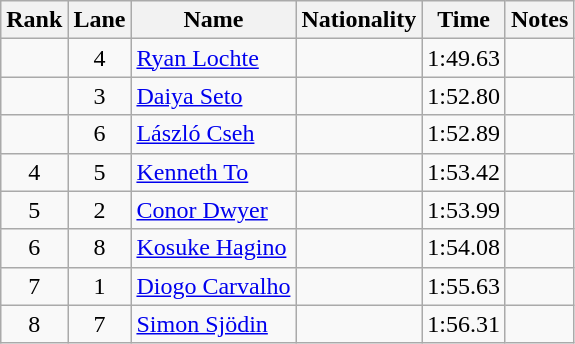<table class="wikitable sortable" style="text-align:center">
<tr>
<th>Rank</th>
<th>Lane</th>
<th>Name</th>
<th>Nationality</th>
<th>Time</th>
<th>Notes</th>
</tr>
<tr>
<td></td>
<td>4</td>
<td align=left><a href='#'>Ryan Lochte</a></td>
<td align=left></td>
<td>1:49.63</td>
<td></td>
</tr>
<tr>
<td></td>
<td>3</td>
<td align=left><a href='#'>Daiya Seto</a></td>
<td align=left></td>
<td>1:52.80</td>
<td></td>
</tr>
<tr>
<td></td>
<td>6</td>
<td align=left><a href='#'>László Cseh</a></td>
<td align=left></td>
<td>1:52.89</td>
<td></td>
</tr>
<tr>
<td>4</td>
<td>5</td>
<td align=left><a href='#'>Kenneth To</a></td>
<td align=left></td>
<td>1:53.42</td>
<td></td>
</tr>
<tr>
<td>5</td>
<td>2</td>
<td align=left><a href='#'>Conor Dwyer</a></td>
<td align=left></td>
<td>1:53.99</td>
<td></td>
</tr>
<tr>
<td>6</td>
<td>8</td>
<td align=left><a href='#'>Kosuke Hagino</a></td>
<td align=left></td>
<td>1:54.08</td>
<td></td>
</tr>
<tr>
<td>7</td>
<td>1</td>
<td align=left><a href='#'>Diogo Carvalho</a></td>
<td align=left></td>
<td>1:55.63</td>
<td></td>
</tr>
<tr>
<td>8</td>
<td>7</td>
<td align=left><a href='#'>Simon Sjödin</a></td>
<td align=left></td>
<td>1:56.31</td>
<td></td>
</tr>
</table>
